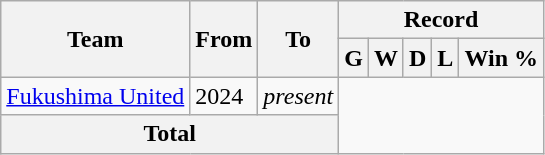<table class="wikitable" style="text-align: center">
<tr>
<th rowspan="2">Team</th>
<th rowspan="2">From</th>
<th rowspan="2">To</th>
<th colspan="5">Record</th>
</tr>
<tr>
<th>G</th>
<th>W</th>
<th>D</th>
<th>L</th>
<th>Win %</th>
</tr>
<tr>
<td align="left"><a href='#'>Fukushima United</a></td>
<td align="left">2024</td>
<td align="left"><em>present</em><br></td>
</tr>
<tr>
<th colspan="3">Total<br></th>
</tr>
</table>
